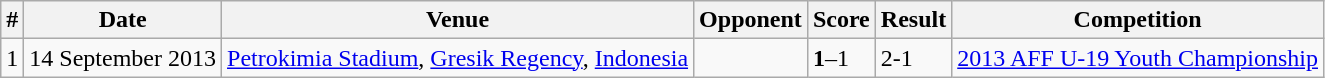<table class="wikitable">
<tr>
<th>#</th>
<th>Date</th>
<th>Venue</th>
<th>Opponent</th>
<th>Score</th>
<th>Result</th>
<th>Competition</th>
</tr>
<tr>
<td>1</td>
<td>14 September 2013</td>
<td><a href='#'>Petrokimia Stadium</a>, <a href='#'>Gresik Regency</a>, <a href='#'>Indonesia</a></td>
<td></td>
<td><strong>1</strong>–1</td>
<td>2-1</td>
<td><a href='#'>2013 AFF U-19 Youth Championship</a></td>
</tr>
</table>
